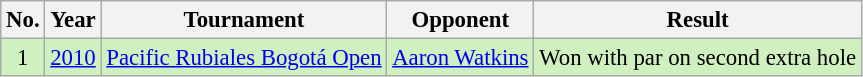<table class="wikitable" style="font-size:95%;">
<tr>
<th>No.</th>
<th>Year</th>
<th>Tournament</th>
<th>Opponent</th>
<th>Result</th>
</tr>
<tr style="background:#D0F0C0;">
<td align=center>1</td>
<td><a href='#'>2010</a></td>
<td><a href='#'>Pacific Rubiales Bogotá Open</a></td>
<td> <a href='#'>Aaron Watkins</a></td>
<td>Won with par on second extra hole</td>
</tr>
</table>
